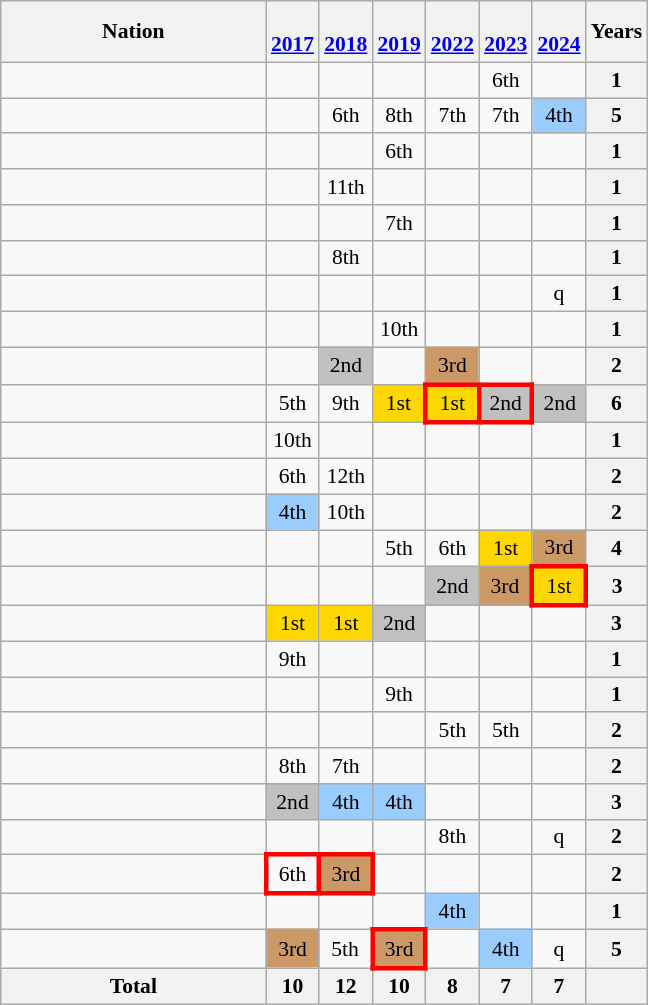<table class="wikitable" style="text-align:center; font-size:90%;">
<tr>
<th width=170>Nation</th>
<th><br><a href='#'>2017</a></th>
<th><br><a href='#'>2018</a></th>
<th><br><a href='#'>2019</a></th>
<th><br><a href='#'>2022</a></th>
<th><br><a href='#'>2023</a></th>
<th><br><a href='#'>2024</a></th>
<th>Years</th>
</tr>
<tr>
<td align=left></td>
<td></td>
<td></td>
<td></td>
<td></td>
<td>6th</td>
<td></td>
<th>1</th>
</tr>
<tr>
<td align=left></td>
<td></td>
<td>6th</td>
<td>8th</td>
<td>7th</td>
<td>7th</td>
<td bgcolor=9acdff>4th</td>
<th>5</th>
</tr>
<tr>
<td align=left></td>
<td></td>
<td></td>
<td>6th</td>
<td></td>
<td></td>
<td></td>
<th>1</th>
</tr>
<tr>
<td align=left></td>
<td></td>
<td>11th</td>
<td></td>
<td></td>
<td></td>
<td></td>
<th>1</th>
</tr>
<tr>
<td align=left></td>
<td></td>
<td></td>
<td>7th</td>
<td></td>
<td></td>
<td></td>
<th>1</th>
</tr>
<tr>
<td align=left></td>
<td></td>
<td>8th</td>
<td></td>
<td></td>
<td></td>
<td></td>
<th>1</th>
</tr>
<tr>
<td align=left></td>
<td></td>
<td></td>
<td></td>
<td></td>
<td></td>
<td>q</td>
<th>1</th>
</tr>
<tr>
<td align=left></td>
<td></td>
<td></td>
<td>10th</td>
<td></td>
<td></td>
<td></td>
<th>1</th>
</tr>
<tr>
<td align=left></td>
<td></td>
<td bgcolor=silver>2nd</td>
<td></td>
<td bgcolor=cc9966>3rd</td>
<td></td>
<td></td>
<th>2</th>
</tr>
<tr>
<td align=left></td>
<td>5th</td>
<td>9th</td>
<td bgcolor=gold>1st</td>
<td style="border: 3px solid red" bgcolor=gold>1st</td>
<td style="border: 3px solid red" bgcolor=silver>2nd</td>
<td bgcolor=silver>2nd</td>
<th>6</th>
</tr>
<tr>
<td align=left></td>
<td>10th</td>
<td></td>
<td></td>
<td></td>
<td></td>
<td></td>
<th>1</th>
</tr>
<tr>
<td align=left></td>
<td>6th</td>
<td>12th</td>
<td></td>
<td></td>
<td></td>
<td></td>
<th>2</th>
</tr>
<tr>
<td align=left></td>
<td bgcolor=9acdff>4th</td>
<td>10th</td>
<td></td>
<td></td>
<td></td>
<td></td>
<th>2</th>
</tr>
<tr>
<td align=left></td>
<td></td>
<td></td>
<td>5th</td>
<td>6th</td>
<td bgcolor=gold>1st</td>
<td bgcolor=cc9966>3rd</td>
<th>4</th>
</tr>
<tr>
<td align=left></td>
<td></td>
<td></td>
<td></td>
<td bgcolor=silver>2nd</td>
<td bgcolor=cc9966>3rd</td>
<td style="border: 3px solid red" bgcolor=gold>1st</td>
<th>3</th>
</tr>
<tr>
<td align=left></td>
<td bgcolor=gold>1st</td>
<td bgcolor=gold>1st</td>
<td bgcolor=silver>2nd</td>
<td></td>
<td></td>
<td></td>
<th>3</th>
</tr>
<tr>
<td align=left></td>
<td>9th</td>
<td></td>
<td></td>
<td></td>
<td></td>
<td></td>
<th>1</th>
</tr>
<tr>
<td align=left></td>
<td></td>
<td></td>
<td>9th</td>
<td></td>
<td></td>
<td></td>
<th>1</th>
</tr>
<tr>
<td align=left></td>
<td></td>
<td></td>
<td></td>
<td>5th</td>
<td>5th</td>
<td></td>
<th>2</th>
</tr>
<tr>
<td align=left></td>
<td>8th</td>
<td>7th</td>
<td></td>
<td></td>
<td></td>
<td></td>
<th>2</th>
</tr>
<tr>
<td align=left></td>
<td bgcolor=silver>2nd</td>
<td bgcolor=9acdff>4th</td>
<td bgcolor=9acdff>4th</td>
<td></td>
<td></td>
<td></td>
<th>3</th>
</tr>
<tr>
<td align=left></td>
<td></td>
<td></td>
<td></td>
<td>8th</td>
<td></td>
<td>q</td>
<th>2</th>
</tr>
<tr>
<td align=left></td>
<td style="border: 3px solid red">6th</td>
<td style="border: 3px solid red" bgcolor=cc9966>3rd</td>
<td></td>
<td></td>
<td></td>
<td></td>
<th>2</th>
</tr>
<tr>
<td align=left></td>
<td></td>
<td></td>
<td></td>
<td bgcolor=9acdff>4th</td>
<td></td>
<td></td>
<th>1</th>
</tr>
<tr>
<td align=left></td>
<td bgcolor=cc9966>3rd</td>
<td>5th</td>
<td style="border: 3px solid red" bgcolor=cc9966>3rd</td>
<td></td>
<td bgcolor=9acdff>4th</td>
<td>q</td>
<th>5</th>
</tr>
<tr>
<th>Total</th>
<th>10</th>
<th>12</th>
<th>10</th>
<th>8</th>
<th>7</th>
<th>7</th>
<th></th>
</tr>
</table>
